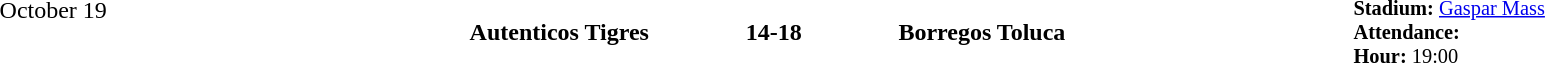<table style="width: 100%; background: transparent;" cellspacing="0">
<tr>
<td align=center valign=top rowspan=3 width=15%>October 19</td>
</tr>
<tr>
<td width=24% align=right><strong>Autenticos Tigres</strong></td>
<td align=center width=13%><strong>14-18</strong></td>
<td width=24%><strong>Borregos Toluca</strong></td>
<td style=font-size:85% rowspan=2 valign=top><strong>Stadium:</strong> <a href='#'>Gaspar Mass</a><br><strong>Attendance:</strong> <br><strong>Hour:</strong> 19:00</td>
</tr>
</table>
